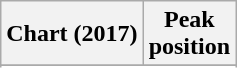<table class="wikitable sortable plainrowheaders" style="text-align:center">
<tr>
<th>Chart (2017)</th>
<th>Peak<br>position</th>
</tr>
<tr>
</tr>
<tr>
</tr>
<tr>
</tr>
</table>
